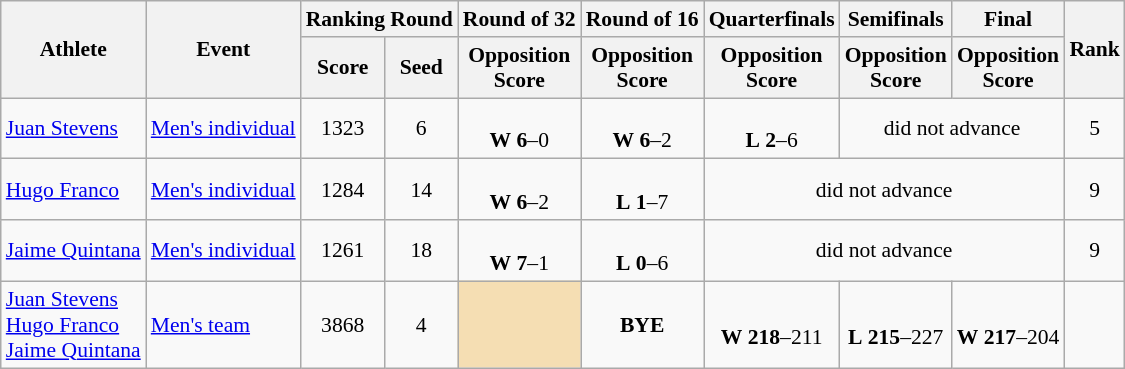<table class="wikitable" style="font-size:90%">
<tr>
<th rowspan="2">Athlete</th>
<th rowspan="2">Event</th>
<th colspan="2">Ranking Round</th>
<th>Round of 32</th>
<th>Round of 16</th>
<th>Quarterfinals</th>
<th>Semifinals</th>
<th>Final</th>
<th rowspan="2">Rank</th>
</tr>
<tr>
<th>Score</th>
<th>Seed</th>
<th>Opposition<br>Score</th>
<th>Opposition<br>Score</th>
<th>Opposition<br>Score</th>
<th>Opposition<br>Score</th>
<th>Opposition<br>Score</th>
</tr>
<tr>
<td><a href='#'>Juan Stevens</a></td>
<td><a href='#'>Men's individual</a></td>
<td align=center>1323</td>
<td align=center>6</td>
<td align=center><br> <strong>W</strong> <strong>6</strong>–0</td>
<td align=center><br> <strong>W</strong> <strong>6</strong>–2</td>
<td align=center><br> <strong>L</strong> <strong>2</strong>–6</td>
<td align=center colspan=2>did not advance</td>
<td align=center>5</td>
</tr>
<tr>
<td><a href='#'>Hugo Franco</a></td>
<td><a href='#'>Men's individual</a></td>
<td align=center>1284</td>
<td align=center>14</td>
<td align=center><br> <strong>W</strong> <strong>6</strong>–2</td>
<td align=center><br> <strong>L</strong> <strong>1</strong>–7</td>
<td align=center colspan=3>did not advance</td>
<td align=center>9</td>
</tr>
<tr>
<td><a href='#'>Jaime Quintana</a></td>
<td><a href='#'>Men's individual</a></td>
<td align=center>1261</td>
<td align=center>18</td>
<td align=center><br> <strong>W</strong> <strong>7</strong>–1</td>
<td align=center><br> <strong>L</strong> <strong>0</strong>–6</td>
<td align=center colspan=3>did not advance</td>
<td align=center>9</td>
</tr>
<tr>
<td><a href='#'>Juan Stevens</a><br><a href='#'>Hugo Franco</a><br><a href='#'>Jaime Quintana</a></td>
<td><a href='#'>Men's team</a></td>
<td align=center>3868</td>
<td align=center>4</td>
<td align=center bgcolor=wheat></td>
<td align=center><strong>BYE</strong></td>
<td align=center><br> <strong>W</strong> <strong>218</strong>–211</td>
<td align=center><br> <strong>L</strong> <strong>215</strong>–227</td>
<td align=center><br> <strong>W</strong> <strong>217</strong>–204</td>
<td align=center></td>
</tr>
</table>
